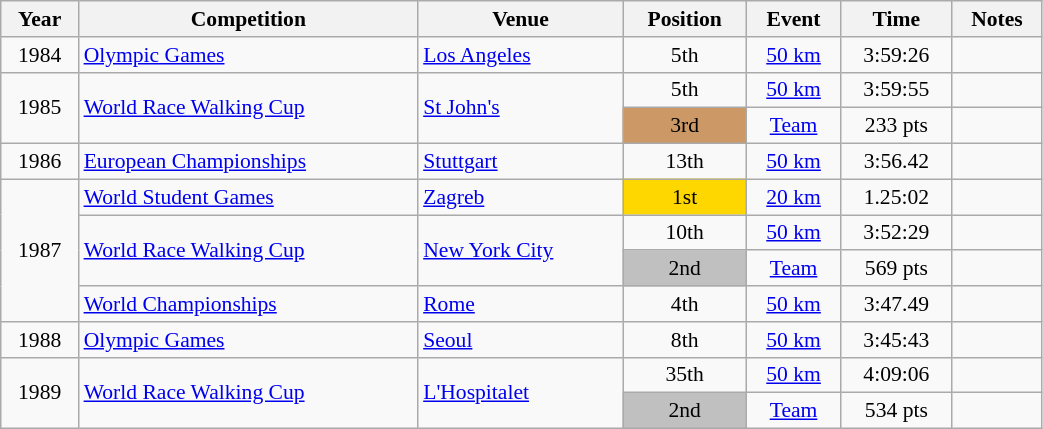<table class="wikitable sortable" width=55% style="font-size:90%; text-align:center;">
<tr>
<th>Year</th>
<th>Competition</th>
<th>Venue</th>
<th>Position</th>
<th>Event</th>
<th>Time</th>
<th>Notes</th>
</tr>
<tr>
<td>1984</td>
<td align=left><a href='#'>Olympic Games</a></td>
<td align=left> <a href='#'>Los Angeles</a></td>
<td>5th</td>
<td><a href='#'>50 km</a></td>
<td>3:59:26</td>
<td></td>
</tr>
<tr>
<td rowspan=2>1985</td>
<td rowspan=2 align=left><a href='#'>World Race Walking Cup</a></td>
<td rowspan=2 align=left> <a href='#'>St John's</a></td>
<td>5th</td>
<td><a href='#'>50 km</a></td>
<td>3:59:55</td>
<td></td>
</tr>
<tr>
<td bgcolor=cc9966>3rd</td>
<td><a href='#'>Team</a></td>
<td>233 pts</td>
<td></td>
</tr>
<tr>
<td>1986</td>
<td align=left><a href='#'>European Championships</a></td>
<td align=left> <a href='#'>Stuttgart</a></td>
<td>13th</td>
<td><a href='#'>50 km</a></td>
<td>3:56.42</td>
<td></td>
</tr>
<tr>
<td rowspan=4>1987</td>
<td align=left><a href='#'>World Student Games</a></td>
<td align=left> <a href='#'>Zagreb</a></td>
<td bgcolor=gold>1st</td>
<td><a href='#'>20 km</a></td>
<td>1.25:02</td>
<td></td>
</tr>
<tr>
<td align=left rowspan=2><a href='#'>World Race Walking Cup</a></td>
<td align=left rowspan=2> <a href='#'>New York City</a></td>
<td>10th</td>
<td><a href='#'>50 km</a></td>
<td>3:52:29</td>
<td></td>
</tr>
<tr>
<td bgcolor=silver>2nd</td>
<td><a href='#'>Team</a></td>
<td>569 pts</td>
<td></td>
</tr>
<tr>
<td align=left><a href='#'>World Championships</a></td>
<td align=left> <a href='#'>Rome</a></td>
<td>4th</td>
<td><a href='#'>50 km</a></td>
<td>3:47.49</td>
<td></td>
</tr>
<tr>
<td>1988</td>
<td align=left><a href='#'>Olympic Games</a></td>
<td align=left> <a href='#'>Seoul</a></td>
<td>8th</td>
<td><a href='#'>50 km</a></td>
<td>3:45:43</td>
<td></td>
</tr>
<tr>
<td rowspan=2>1989</td>
<td align=left rowspan=2><a href='#'>World Race Walking Cup</a></td>
<td align=left rowspan=2> <a href='#'>L'Hospitalet</a></td>
<td>35th</td>
<td><a href='#'>50 km</a></td>
<td>4:09:06</td>
<td></td>
</tr>
<tr>
<td bgcolor=silver>2nd</td>
<td><a href='#'>Team</a></td>
<td>534 pts</td>
<td></td>
</tr>
</table>
